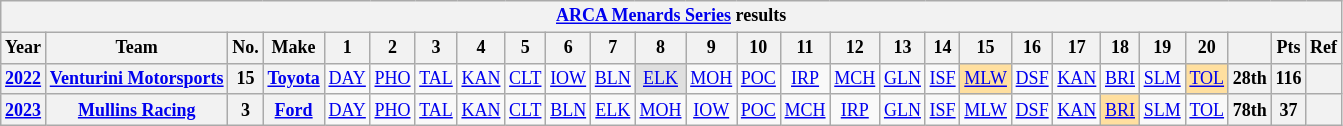<table class="wikitable" style="text-align:center; font-size:75%">
<tr>
<th colspan=27><a href='#'>ARCA Menards Series</a> results</th>
</tr>
<tr>
<th>Year</th>
<th>Team</th>
<th>No.</th>
<th>Make</th>
<th>1</th>
<th>2</th>
<th>3</th>
<th>4</th>
<th>5</th>
<th>6</th>
<th>7</th>
<th>8</th>
<th>9</th>
<th>10</th>
<th>11</th>
<th>12</th>
<th>13</th>
<th>14</th>
<th>15</th>
<th>16</th>
<th>17</th>
<th>18</th>
<th>19</th>
<th>20</th>
<th></th>
<th>Pts</th>
<th>Ref</th>
</tr>
<tr>
<th><a href='#'>2022</a></th>
<th><a href='#'>Venturini Motorsports</a></th>
<th>15</th>
<th><a href='#'>Toyota</a></th>
<td><a href='#'>DAY</a></td>
<td><a href='#'>PHO</a></td>
<td><a href='#'>TAL</a></td>
<td><a href='#'>KAN</a></td>
<td><a href='#'>CLT</a></td>
<td><a href='#'>IOW</a></td>
<td><a href='#'>BLN</a></td>
<td style="background:#DFDFDF;"><a href='#'>ELK</a><br></td>
<td><a href='#'>MOH</a></td>
<td><a href='#'>POC</a></td>
<td><a href='#'>IRP</a></td>
<td><a href='#'>MCH</a></td>
<td><a href='#'>GLN</a></td>
<td><a href='#'>ISF</a></td>
<td style="background:#FFDF9F;"><a href='#'>MLW</a><br></td>
<td><a href='#'>DSF</a></td>
<td><a href='#'>KAN</a></td>
<td><a href='#'>BRI</a></td>
<td><a href='#'>SLM</a></td>
<td style="background:#FFDF9F;"><a href='#'>TOL</a><br></td>
<th>28th</th>
<th>116</th>
<th></th>
</tr>
<tr>
<th><a href='#'>2023</a></th>
<th><a href='#'>Mullins Racing</a></th>
<th>3</th>
<th><a href='#'>Ford</a></th>
<td><a href='#'>DAY</a></td>
<td><a href='#'>PHO</a></td>
<td><a href='#'>TAL</a></td>
<td><a href='#'>KAN</a></td>
<td><a href='#'>CLT</a></td>
<td><a href='#'>BLN</a></td>
<td><a href='#'>ELK</a></td>
<td><a href='#'>MOH</a></td>
<td><a href='#'>IOW</a></td>
<td><a href='#'>POC</a></td>
<td><a href='#'>MCH</a></td>
<td><a href='#'>IRP</a></td>
<td><a href='#'>GLN</a></td>
<td><a href='#'>ISF</a></td>
<td><a href='#'>MLW</a></td>
<td><a href='#'>DSF</a></td>
<td><a href='#'>KAN</a></td>
<td style="background:#FFDF9F;"><a href='#'>BRI</a><br></td>
<td><a href='#'>SLM</a></td>
<td><a href='#'>TOL</a></td>
<th>78th</th>
<th>37</th>
<th></th>
</tr>
</table>
